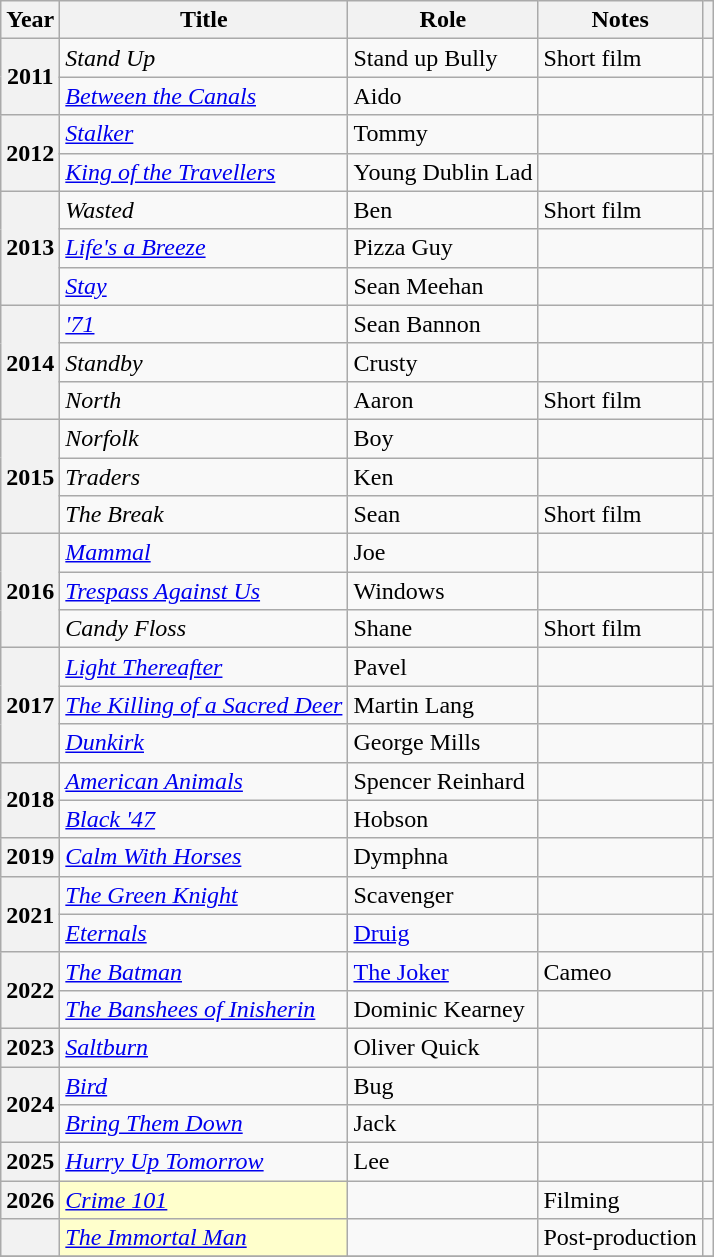<table class="wikitable plainrowheaders sortable">
<tr>
<th scope="col">Year</th>
<th scope="col">Title</th>
<th scope="col">Role</th>
<th scope="col" class="unsortable">Notes</th>
<th scope="col" class="unsortable"></th>
</tr>
<tr>
<th scope="row" rowspan="2">2011</th>
<td><em>Stand Up </em></td>
<td>Stand up Bully</td>
<td>Short film</td>
<td style="text-align:center;"></td>
</tr>
<tr>
<td><em><a href='#'>Between the Canals</a> </em></td>
<td>Aido</td>
<td></td>
<td style="text-align:center;"></td>
</tr>
<tr>
<th scope="row" rowspan="2">2012</th>
<td><em><a href='#'>Stalker</a></em></td>
<td>Tommy</td>
<td></td>
<td style="text-align:center;"></td>
</tr>
<tr>
<td><em><a href='#'>King of the Travellers</a></em></td>
<td>Young Dublin Lad</td>
<td></td>
<td style="text-align:center;"></td>
</tr>
<tr>
<th scope="row" rowspan="3">2013</th>
<td><em>Wasted</em></td>
<td>Ben</td>
<td>Short film</td>
<td style="text-align:center;"></td>
</tr>
<tr>
<td><em><a href='#'>Life's a Breeze</a></em></td>
<td>Pizza Guy</td>
<td></td>
<td style="text-align:center;"></td>
</tr>
<tr>
<td><em><a href='#'>Stay</a></em></td>
<td>Sean Meehan</td>
<td></td>
<td style="text-align:center;"></td>
</tr>
<tr>
<th scope="row" rowspan="3">2014</th>
<td><em><a href='#'>'71</a></em></td>
<td>Sean Bannon</td>
<td></td>
<td style="text-align:center;"></td>
</tr>
<tr>
<td><em>Standby</em></td>
<td>Crusty</td>
<td></td>
<td style="text-align:center;"></td>
</tr>
<tr>
<td><em>North</em></td>
<td>Aaron</td>
<td>Short film</td>
<td style="text-align:center;"></td>
</tr>
<tr>
<th scope="row" rowspan="3">2015</th>
<td><em>Norfolk</em></td>
<td>Boy</td>
<td></td>
<td style="text-align:center;"></td>
</tr>
<tr>
<td><em>Traders</em></td>
<td>Ken</td>
<td></td>
<td style="text-align:center;"></td>
</tr>
<tr>
<td><em>The Break</em></td>
<td>Sean</td>
<td>Short film</td>
<td style="text-align:center;"></td>
</tr>
<tr>
<th scope="row" rowspan="3">2016</th>
<td><em><a href='#'>Mammal</a></em></td>
<td>Joe</td>
<td></td>
<td style="text-align:center;"></td>
</tr>
<tr>
<td><em><a href='#'>Trespass Against Us</a></em></td>
<td>Windows</td>
<td></td>
<td style="text-align:center;"></td>
</tr>
<tr>
<td><em>Candy Floss</em></td>
<td>Shane</td>
<td>Short film</td>
<td style="text-align:center;"></td>
</tr>
<tr>
<th scope="row" rowspan="3">2017</th>
<td><em><a href='#'>Light Thereafter</a></em></td>
<td>Pavel</td>
<td></td>
<td style="text-align:center;"></td>
</tr>
<tr>
<td><em><a href='#'>The Killing of a Sacred Deer</a></em></td>
<td>Martin Lang</td>
<td></td>
<td style="text-align:center;"></td>
</tr>
<tr>
<td><em><a href='#'>Dunkirk</a></em></td>
<td>George Mills</td>
<td></td>
<td style="text-align:center;"></td>
</tr>
<tr>
<th scope="row" rowspan="2">2018</th>
<td><em><a href='#'>American Animals</a></em></td>
<td>Spencer Reinhard</td>
<td></td>
<td style="text-align:center;"></td>
</tr>
<tr>
<td><em><a href='#'>Black '47</a></em></td>
<td>Hobson</td>
<td></td>
<td style="text-align:center;"></td>
</tr>
<tr>
<th scope="row">2019</th>
<td><em><a href='#'>Calm With Horses</a></em></td>
<td>Dymphna</td>
<td></td>
<td style="text-align:center;"></td>
</tr>
<tr>
<th scope="row" rowspan="2">2021</th>
<td><em><a href='#'>The Green Knight</a></em></td>
<td>Scavenger</td>
<td></td>
<td style="text-align:center;"></td>
</tr>
<tr>
<td><em><a href='#'>Eternals</a></em></td>
<td><a href='#'>Druig</a></td>
<td></td>
<td style="text-align:center;"></td>
</tr>
<tr>
<th scope="row" rowspan="2">2022</th>
<td><em><a href='#'>The Batman</a></em></td>
<td><a href='#'>The Joker</a></td>
<td>Cameo</td>
<td style="text-align:center;"></td>
</tr>
<tr>
<td><em><a href='#'>The Banshees of Inisherin</a></em></td>
<td>Dominic Kearney</td>
<td></td>
<td style="text-align:center;"></td>
</tr>
<tr>
<th scope="row">2023</th>
<td><em><a href='#'>Saltburn</a></em></td>
<td>Oliver Quick</td>
<td></td>
<td style="text-align:center;"></td>
</tr>
<tr>
<th scope="row" rowspan="2">2024</th>
<td><em><a href='#'>Bird</a></em></td>
<td>Bug</td>
<td></td>
<td style="text-align:center;"></td>
</tr>
<tr>
<td><em><a href='#'>Bring Them Down</a></em></td>
<td>Jack</td>
<td></td>
<td style="text-align:center;"></td>
</tr>
<tr>
<th scope="row">2025</th>
<td><em><a href='#'>Hurry Up Tomorrow</a></em></td>
<td>Lee</td>
<td></td>
<td style="text-align:center;"></td>
</tr>
<tr>
<th scope="row">2026</th>
<td style="background:#ffc;"><em><a href='#'> Crime 101</a></em> </td>
<td></td>
<td>Filming</td>
<td style="text-align:center;"></td>
</tr>
<tr>
<th scope="row"></th>
<td style="background:#ffc;"><em><a href='#'>The Immortal Man</a></em> </td>
<td></td>
<td>Post-production</td>
<td style="text-align:center;"></td>
</tr>
<tr>
</tr>
</table>
